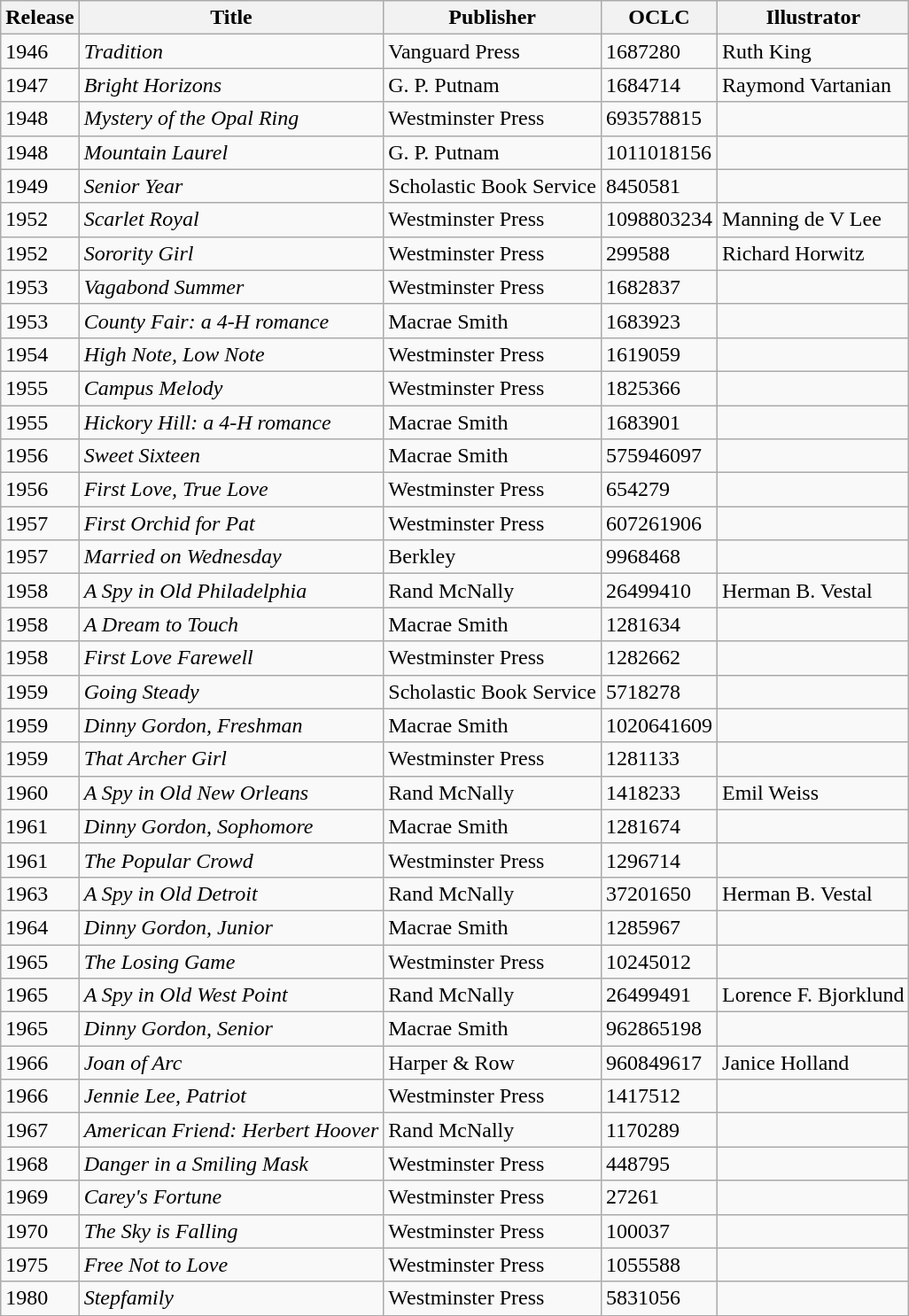<table class="wikitable">
<tr>
<th>Release</th>
<th>Title</th>
<th>Publisher</th>
<th>OCLC</th>
<th>Illustrator</th>
</tr>
<tr>
<td>1946</td>
<td><em>Tradition</em></td>
<td>Vanguard Press</td>
<td>1687280</td>
<td>Ruth King</td>
</tr>
<tr>
<td>1947</td>
<td><em>Bright Horizons</em></td>
<td>G. P. Putnam</td>
<td>1684714</td>
<td>Raymond Vartanian</td>
</tr>
<tr>
<td>1948</td>
<td><em>Mystery of the Opal Ring</em></td>
<td>Westminster Press</td>
<td>693578815</td>
<td></td>
</tr>
<tr>
<td>1948</td>
<td><em>Mountain Laurel</em></td>
<td>G. P. Putnam</td>
<td>1011018156</td>
<td></td>
</tr>
<tr>
<td>1949</td>
<td><em>Senior Year</em></td>
<td>Scholastic Book Service</td>
<td>8450581</td>
<td></td>
</tr>
<tr>
<td>1952</td>
<td><em>Scarlet Royal</em></td>
<td>Westminster Press</td>
<td>1098803234</td>
<td>Manning de V Lee</td>
</tr>
<tr>
<td>1952</td>
<td><em>Sorority Girl</em></td>
<td>Westminster Press</td>
<td>299588</td>
<td>Richard Horwitz</td>
</tr>
<tr>
<td>1953</td>
<td><em>Vagabond Summer</em></td>
<td>Westminster Press</td>
<td>1682837</td>
<td></td>
</tr>
<tr>
<td>1953</td>
<td><em>County Fair: a 4-H romance</em></td>
<td>Macrae Smith</td>
<td>1683923</td>
<td></td>
</tr>
<tr>
<td>1954</td>
<td><em>High Note, Low Note</em></td>
<td>Westminster Press</td>
<td>1619059</td>
<td></td>
</tr>
<tr>
<td>1955</td>
<td><em>Campus Melody</em></td>
<td>Westminster Press</td>
<td>1825366</td>
<td></td>
</tr>
<tr>
<td>1955</td>
<td><em>Hickory Hill: a 4-H romance</em></td>
<td>Macrae Smith</td>
<td>1683901</td>
<td></td>
</tr>
<tr>
<td>1956</td>
<td><em>Sweet Sixteen</em></td>
<td>Macrae Smith</td>
<td>575946097</td>
<td></td>
</tr>
<tr>
<td>1956</td>
<td><em>First Love, True Love</em></td>
<td>Westminster Press</td>
<td>654279</td>
<td></td>
</tr>
<tr>
<td>1957</td>
<td><em>First Orchid for Pat</em></td>
<td>Westminster Press</td>
<td>607261906</td>
<td></td>
</tr>
<tr>
<td>1957</td>
<td><em>Married on Wednesday</em></td>
<td>Berkley</td>
<td>9968468</td>
<td></td>
</tr>
<tr>
<td>1958</td>
<td><em>A Spy in Old Philadelphia</em></td>
<td>Rand McNally</td>
<td>26499410</td>
<td>Herman B. Vestal</td>
</tr>
<tr>
<td>1958</td>
<td><em>A Dream to Touch</em></td>
<td>Macrae Smith</td>
<td>1281634</td>
<td></td>
</tr>
<tr>
<td>1958</td>
<td><em>First Love Farewell</em></td>
<td>Westminster Press</td>
<td>1282662</td>
<td></td>
</tr>
<tr>
<td>1959</td>
<td><em>Going Steady</em></td>
<td>Scholastic Book Service</td>
<td>5718278</td>
<td></td>
</tr>
<tr>
<td>1959</td>
<td><em>Dinny Gordon, Freshman</em></td>
<td>Macrae Smith</td>
<td>1020641609</td>
<td></td>
</tr>
<tr>
<td>1959</td>
<td><em>That Archer Girl</em></td>
<td>Westminster Press</td>
<td>1281133</td>
<td></td>
</tr>
<tr>
<td>1960</td>
<td><em>A Spy in Old New Orleans</em></td>
<td>Rand McNally</td>
<td>1418233</td>
<td>Emil Weiss</td>
</tr>
<tr>
<td>1961</td>
<td><em>Dinny Gordon, Sophomore</em></td>
<td>Macrae Smith</td>
<td>1281674</td>
<td></td>
</tr>
<tr>
<td>1961</td>
<td><em>The Popular Crowd</em></td>
<td>Westminster Press</td>
<td>1296714</td>
<td></td>
</tr>
<tr>
<td>1963</td>
<td><em>A Spy in Old Detroit</em></td>
<td>Rand McNally</td>
<td>37201650</td>
<td>Herman B. Vestal</td>
</tr>
<tr>
<td>1964</td>
<td><em>Dinny Gordon, Junior</em></td>
<td>Macrae Smith</td>
<td>1285967</td>
<td></td>
</tr>
<tr>
<td>1965</td>
<td><em>The Losing Game</em></td>
<td>Westminster Press</td>
<td>10245012</td>
<td></td>
</tr>
<tr>
<td>1965</td>
<td><em>A Spy in Old West Point</em></td>
<td>Rand McNally</td>
<td>26499491</td>
<td>Lorence F. Bjorklund</td>
</tr>
<tr>
<td>1965</td>
<td><em>Dinny Gordon, Senior</em></td>
<td>Macrae Smith</td>
<td>962865198</td>
<td></td>
</tr>
<tr>
<td>1966</td>
<td><em>Joan of Arc</em></td>
<td>Harper & Row</td>
<td>960849617</td>
<td>Janice Holland</td>
</tr>
<tr>
<td>1966</td>
<td><em>Jennie Lee, Patriot</em></td>
<td>Westminster Press</td>
<td>1417512</td>
<td></td>
</tr>
<tr>
<td>1967</td>
<td><em>American Friend: Herbert Hoover</em></td>
<td>Rand McNally</td>
<td>1170289</td>
<td></td>
</tr>
<tr>
<td>1968</td>
<td><em>Danger in a Smiling Mask</em></td>
<td>Westminster Press</td>
<td>448795</td>
<td></td>
</tr>
<tr>
<td>1969</td>
<td><em>Carey's Fortune</em></td>
<td>Westminster Press</td>
<td>27261</td>
<td></td>
</tr>
<tr>
<td>1970</td>
<td><em>The Sky is Falling</em></td>
<td>Westminster Press</td>
<td>100037</td>
<td></td>
</tr>
<tr>
<td>1975</td>
<td><em>Free Not to Love</em></td>
<td>Westminster Press</td>
<td>1055588</td>
<td></td>
</tr>
<tr>
<td>1980</td>
<td><em>Stepfamily</em></td>
<td>Westminster Press</td>
<td>5831056</td>
<td></td>
</tr>
</table>
